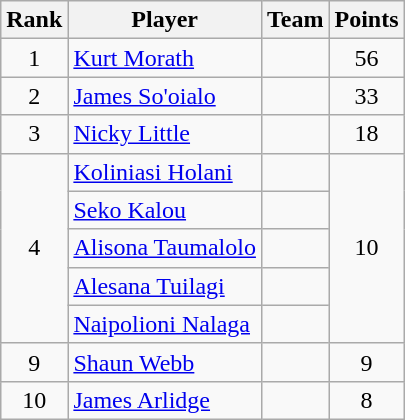<table class="wikitable">
<tr>
<th>Rank</th>
<th>Player</th>
<th>Team</th>
<th>Points</th>
</tr>
<tr>
<td align=center>1</td>
<td><a href='#'>Kurt Morath</a></td>
<td></td>
<td align=center>56</td>
</tr>
<tr>
<td align=center>2</td>
<td><a href='#'>James So'oialo</a></td>
<td></td>
<td align=center>33</td>
</tr>
<tr>
<td align=center>3</td>
<td><a href='#'>Nicky Little</a></td>
<td></td>
<td align=center>18</td>
</tr>
<tr>
<td rowspan=5 align=center>4</td>
<td><a href='#'>Koliniasi Holani</a></td>
<td></td>
<td rowspan=5 align=center>10</td>
</tr>
<tr>
<td><a href='#'>Seko Kalou</a></td>
<td></td>
</tr>
<tr>
<td><a href='#'>Alisona Taumalolo</a></td>
<td></td>
</tr>
<tr>
<td><a href='#'>Alesana Tuilagi</a></td>
<td></td>
</tr>
<tr>
<td><a href='#'>Naipolioni Nalaga</a></td>
<td></td>
</tr>
<tr>
<td align=center>9</td>
<td><a href='#'>Shaun Webb</a></td>
<td></td>
<td align=center>9</td>
</tr>
<tr>
<td align=center>10</td>
<td><a href='#'>James Arlidge</a></td>
<td></td>
<td align=center>8</td>
</tr>
</table>
